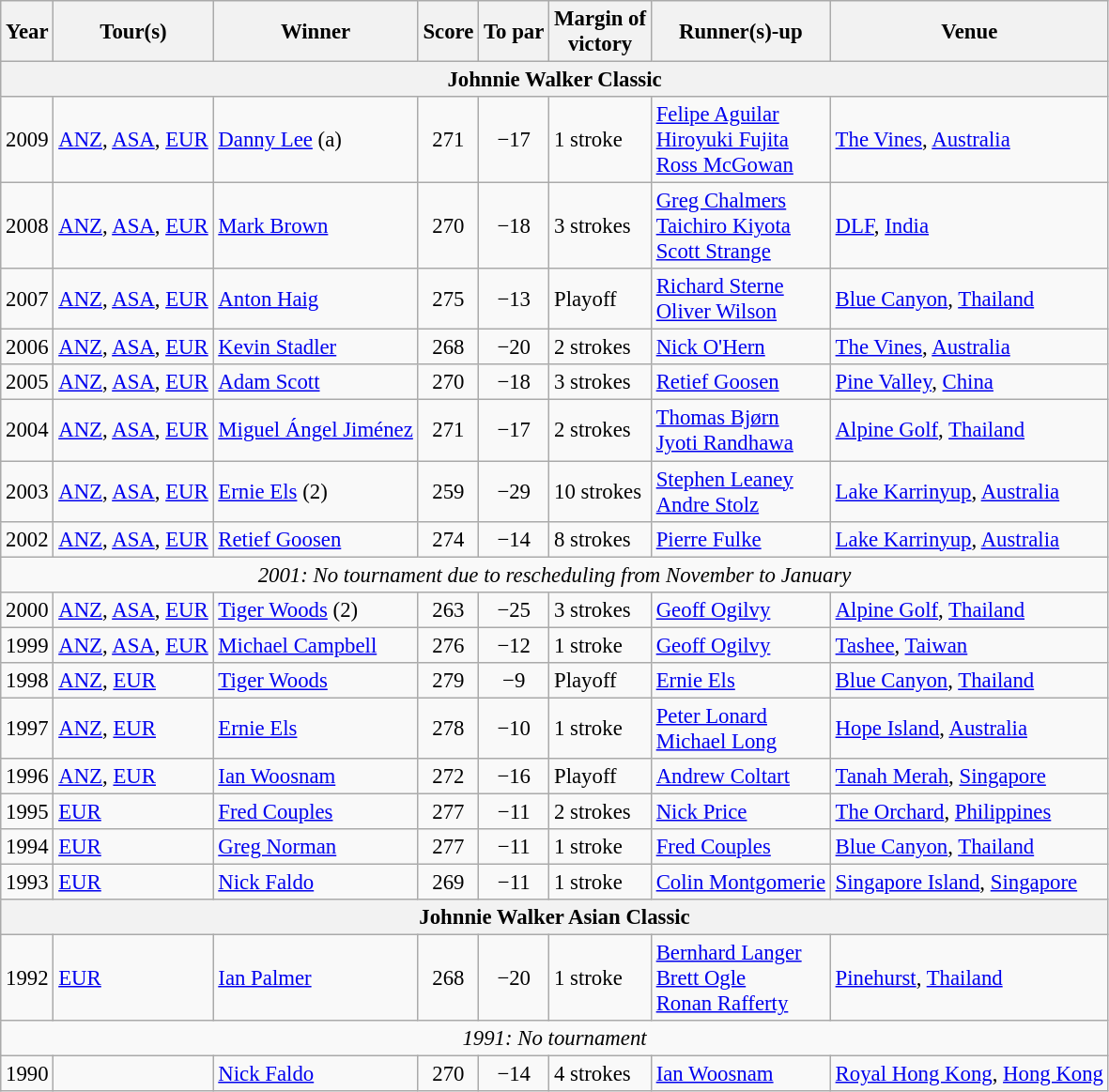<table class="wikitable" style="font-size:95%">
<tr>
<th>Year</th>
<th>Tour(s)</th>
<th>Winner</th>
<th>Score</th>
<th>To par</th>
<th>Margin of<br>victory</th>
<th>Runner(s)-up</th>
<th>Venue</th>
</tr>
<tr>
<th colspan=8>Johnnie Walker Classic</th>
</tr>
<tr>
<td>2009</td>
<td><a href='#'>ANZ</a>, <a href='#'>ASA</a>, <a href='#'>EUR</a></td>
<td> <a href='#'>Danny Lee</a> (a)</td>
<td align=center>271</td>
<td align=center>−17</td>
<td>1 stroke</td>
<td> <a href='#'>Felipe Aguilar</a><br> <a href='#'>Hiroyuki Fujita</a><br> <a href='#'>Ross McGowan</a></td>
<td><a href='#'>The Vines</a>, <a href='#'>Australia</a></td>
</tr>
<tr>
<td>2008</td>
<td><a href='#'>ANZ</a>, <a href='#'>ASA</a>, <a href='#'>EUR</a></td>
<td> <a href='#'>Mark Brown</a></td>
<td align=center>270</td>
<td align=center>−18</td>
<td>3 strokes</td>
<td> <a href='#'>Greg Chalmers</a><br> <a href='#'>Taichiro Kiyota</a><br> <a href='#'>Scott Strange</a></td>
<td><a href='#'>DLF</a>, <a href='#'>India</a></td>
</tr>
<tr>
<td>2007</td>
<td><a href='#'>ANZ</a>, <a href='#'>ASA</a>, <a href='#'>EUR</a></td>
<td> <a href='#'>Anton Haig</a></td>
<td align=center>275</td>
<td align=center>−13</td>
<td>Playoff</td>
<td> <a href='#'>Richard Sterne</a><br> <a href='#'>Oliver Wilson</a></td>
<td><a href='#'>Blue Canyon</a>, <a href='#'>Thailand</a></td>
</tr>
<tr>
<td>2006</td>
<td><a href='#'>ANZ</a>, <a href='#'>ASA</a>, <a href='#'>EUR</a></td>
<td> <a href='#'>Kevin Stadler</a></td>
<td align=center>268</td>
<td align=center>−20</td>
<td>2 strokes</td>
<td> <a href='#'>Nick O'Hern</a></td>
<td><a href='#'>The Vines</a>, <a href='#'>Australia</a></td>
</tr>
<tr>
<td>2005</td>
<td><a href='#'>ANZ</a>, <a href='#'>ASA</a>, <a href='#'>EUR</a></td>
<td> <a href='#'>Adam Scott</a></td>
<td align=center>270</td>
<td align=center>−18</td>
<td>3 strokes</td>
<td> <a href='#'>Retief Goosen</a></td>
<td><a href='#'>Pine Valley</a>, <a href='#'>China</a></td>
</tr>
<tr>
<td>2004</td>
<td><a href='#'>ANZ</a>, <a href='#'>ASA</a>, <a href='#'>EUR</a></td>
<td> <a href='#'>Miguel Ángel Jiménez</a></td>
<td align=center>271</td>
<td align=center>−17</td>
<td>2 strokes</td>
<td> <a href='#'>Thomas Bjørn</a><br> <a href='#'>Jyoti Randhawa</a></td>
<td><a href='#'>Alpine Golf</a>, <a href='#'>Thailand</a></td>
</tr>
<tr>
<td>2003</td>
<td><a href='#'>ANZ</a>, <a href='#'>ASA</a>, <a href='#'>EUR</a></td>
<td> <a href='#'>Ernie Els</a> (2)</td>
<td align=center>259</td>
<td align=center>−29</td>
<td>10 strokes</td>
<td> <a href='#'>Stephen Leaney</a><br> <a href='#'>Andre Stolz</a></td>
<td><a href='#'>Lake Karrinyup</a>, <a href='#'>Australia</a></td>
</tr>
<tr>
<td>2002</td>
<td><a href='#'>ANZ</a>, <a href='#'>ASA</a>, <a href='#'>EUR</a></td>
<td> <a href='#'>Retief Goosen</a></td>
<td align=center>274</td>
<td align=center>−14</td>
<td>8 strokes</td>
<td> <a href='#'>Pierre Fulke</a></td>
<td><a href='#'>Lake Karrinyup</a>, <a href='#'>Australia</a></td>
</tr>
<tr>
<td colspan=8 align=center><em>2001: No tournament due to rescheduling from November to January</em></td>
</tr>
<tr>
<td>2000</td>
<td><a href='#'>ANZ</a>, <a href='#'>ASA</a>, <a href='#'>EUR</a></td>
<td> <a href='#'>Tiger Woods</a> (2)</td>
<td align=center>263</td>
<td align=center>−25</td>
<td>3 strokes</td>
<td> <a href='#'>Geoff Ogilvy</a></td>
<td><a href='#'>Alpine Golf</a>, <a href='#'>Thailand</a></td>
</tr>
<tr>
<td>1999</td>
<td><a href='#'>ANZ</a>, <a href='#'>ASA</a>, <a href='#'>EUR</a></td>
<td> <a href='#'>Michael Campbell</a></td>
<td align=center>276</td>
<td align=center>−12</td>
<td>1 stroke</td>
<td> <a href='#'>Geoff Ogilvy</a></td>
<td><a href='#'>Tashee</a>, <a href='#'>Taiwan</a></td>
</tr>
<tr>
<td>1998</td>
<td><a href='#'>ANZ</a>, <a href='#'>EUR</a></td>
<td> <a href='#'>Tiger Woods</a></td>
<td align=center>279</td>
<td align=center>−9</td>
<td>Playoff</td>
<td> <a href='#'>Ernie Els</a></td>
<td><a href='#'>Blue Canyon</a>, <a href='#'>Thailand</a></td>
</tr>
<tr>
<td>1997</td>
<td><a href='#'>ANZ</a>, <a href='#'>EUR</a></td>
<td> <a href='#'>Ernie Els</a></td>
<td align=center>278</td>
<td align=center>−10</td>
<td>1 stroke</td>
<td> <a href='#'>Peter Lonard</a><br> <a href='#'>Michael Long</a></td>
<td><a href='#'>Hope Island</a>, <a href='#'>Australia</a></td>
</tr>
<tr>
<td>1996</td>
<td><a href='#'>ANZ</a>, <a href='#'>EUR</a></td>
<td> <a href='#'>Ian Woosnam</a></td>
<td align=center>272</td>
<td align=center>−16</td>
<td>Playoff</td>
<td> <a href='#'>Andrew Coltart</a></td>
<td><a href='#'>Tanah Merah</a>, <a href='#'>Singapore</a></td>
</tr>
<tr>
<td>1995</td>
<td><a href='#'>EUR</a></td>
<td> <a href='#'>Fred Couples</a></td>
<td align=center>277</td>
<td align=center>−11</td>
<td>2 strokes</td>
<td> <a href='#'>Nick Price</a></td>
<td><a href='#'>The Orchard</a>, <a href='#'>Philippines</a></td>
</tr>
<tr>
<td>1994</td>
<td><a href='#'>EUR</a></td>
<td> <a href='#'>Greg Norman</a></td>
<td align=center>277</td>
<td align=center>−11</td>
<td>1 stroke</td>
<td> <a href='#'>Fred Couples</a></td>
<td><a href='#'>Blue Canyon</a>, <a href='#'>Thailand</a></td>
</tr>
<tr>
<td>1993</td>
<td><a href='#'>EUR</a></td>
<td> <a href='#'>Nick Faldo</a></td>
<td align=center>269</td>
<td align=center>−11</td>
<td>1 stroke</td>
<td> <a href='#'>Colin Montgomerie</a></td>
<td><a href='#'>Singapore Island</a>, <a href='#'>Singapore</a></td>
</tr>
<tr>
<th colspan=8>Johnnie Walker Asian Classic</th>
</tr>
<tr>
<td>1992</td>
<td><a href='#'>EUR</a></td>
<td> <a href='#'>Ian Palmer</a></td>
<td align=center>268</td>
<td align=center>−20</td>
<td>1 stroke</td>
<td> <a href='#'>Bernhard Langer</a><br> <a href='#'>Brett Ogle</a><br> <a href='#'>Ronan Rafferty</a></td>
<td><a href='#'>Pinehurst</a>, <a href='#'>Thailand</a></td>
</tr>
<tr>
<td colspan=8 align=center><em>1991: No tournament</em></td>
</tr>
<tr>
<td>1990</td>
<td></td>
<td> <a href='#'>Nick Faldo</a></td>
<td align=center>270</td>
<td align=center>−14</td>
<td>4 strokes</td>
<td> <a href='#'>Ian Woosnam</a></td>
<td><a href='#'>Royal Hong Kong</a>, <a href='#'>Hong Kong</a></td>
</tr>
</table>
